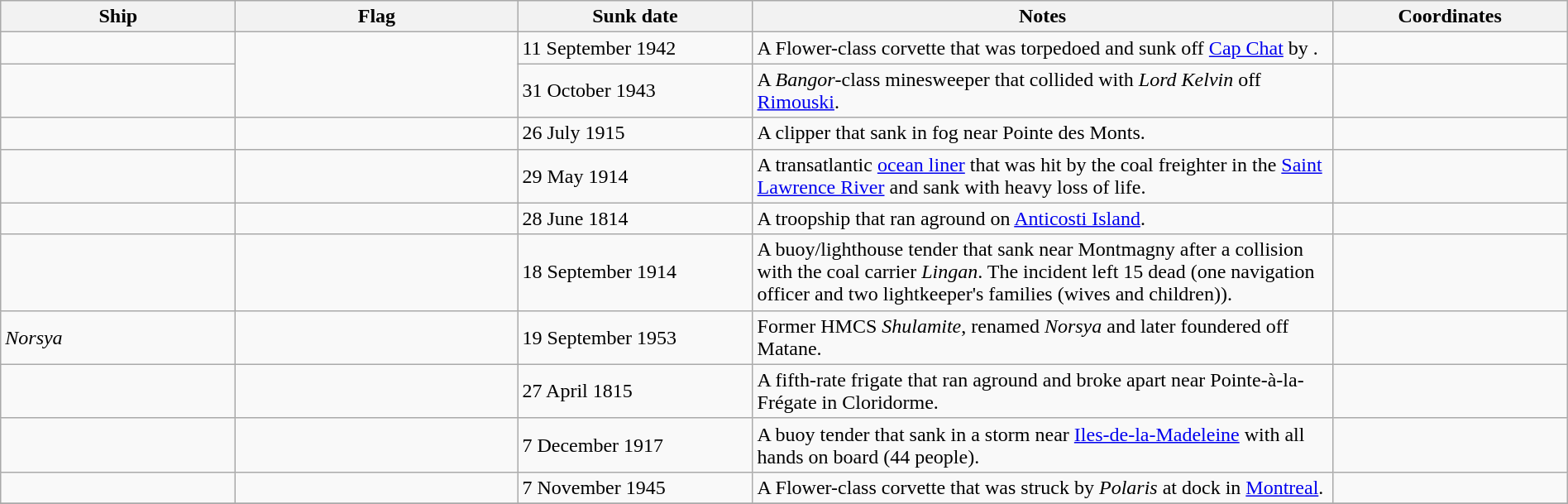<table class=wikitable | style = "width:100%">
<tr>
<th style="width:15%">Ship</th>
<th style="width:18%">Flag</th>
<th style="width:15%">Sunk date</th>
<th style="width:37%">Notes</th>
<th style="width:15%">Coordinates</th>
</tr>
<tr>
<td></td>
<td rowspan="2"></td>
<td>11 September 1942</td>
<td>A Flower-class corvette that was torpedoed and sunk off <a href='#'>Cap Chat</a> by .</td>
<td></td>
</tr>
<tr>
<td></td>
<td>31 October 1943</td>
<td>A <em>Bangor</em>-class minesweeper that collided with <em>Lord Kelvin</em> off <a href='#'>Rimouski</a>.</td>
<td></td>
</tr>
<tr>
<td></td>
<td></td>
<td>26 July 1915</td>
<td>A clipper that sank in fog near Pointe des Monts.</td>
<td></td>
</tr>
<tr>
<td></td>
<td></td>
<td>29 May 1914</td>
<td>A transatlantic <a href='#'>ocean liner</a> that was hit by the coal freighter  in the <a href='#'>Saint Lawrence River</a> and sank with heavy loss of life.</td>
<td></td>
</tr>
<tr>
<td></td>
<td></td>
<td>28 June 1814</td>
<td>A troopship that ran aground on <a href='#'>Anticosti Island</a>.</td>
<td></td>
</tr>
<tr>
<td></td>
<td></td>
<td>18 September 1914</td>
<td>A buoy/lighthouse tender that sank near Montmagny after a collision with the coal carrier <em>Lingan</em>. The incident left 15 dead (one navigation officer and two lightkeeper's families (wives and children)).</td>
<td></td>
</tr>
<tr>
<td><em>Norsya</em></td>
<td></td>
<td>19 September 1953</td>
<td>Former HMCS <em>Shulamite</em>, renamed <em>Norsya</em> and later foundered off Matane.</td>
<td></td>
</tr>
<tr>
<td></td>
<td></td>
<td>27 April 1815</td>
<td>A fifth-rate frigate that ran aground and broke apart near Pointe-à-la-Frégate in Cloridorme.</td>
<td></td>
</tr>
<tr>
<td></td>
<td></td>
<td>7 December 1917</td>
<td>A buoy tender that sank in a storm near <a href='#'>Iles-de-la-Madeleine</a> with all hands on board (44 people).</td>
<td></td>
</tr>
<tr>
<td></td>
<td></td>
<td>7 November 1945</td>
<td>A Flower-class corvette that was struck by <em>Polaris</em> at dock in <a href='#'>Montreal</a>.</td>
<td></td>
</tr>
<tr>
</tr>
</table>
